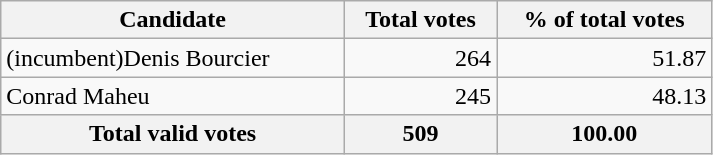<table class="wikitable" width="475">
<tr>
<th align="left">Candidate</th>
<th align="right">Total votes</th>
<th align="right">% of total votes</th>
</tr>
<tr>
<td align="left">(incumbent)Denis Bourcier</td>
<td align="right">264</td>
<td align="right">51.87</td>
</tr>
<tr>
<td align="left">Conrad Maheu</td>
<td align="right">245</td>
<td align="right">48.13</td>
</tr>
<tr bgcolor="#EEEEEE">
<th align="left">Total valid votes</th>
<th align="right"><strong>509</strong></th>
<th align="right"><strong>100.00</strong></th>
</tr>
</table>
